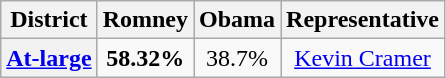<table class=wikitable>
<tr>
<th>District</th>
<th>Romney</th>
<th>Obama</th>
<th>Representative</th>
</tr>
<tr align=center>
<th><a href='#'>At-large</a></th>
<td><strong>58.32%</strong></td>
<td>38.7%</td>
<td><a href='#'>Kevin Cramer</a></td>
</tr>
</table>
